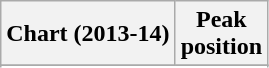<table class="wikitable sortable">
<tr>
<th>Chart (2013-14)</th>
<th>Peak<br>position</th>
</tr>
<tr>
</tr>
<tr>
</tr>
<tr>
</tr>
<tr>
</tr>
<tr>
</tr>
<tr>
</tr>
<tr>
</tr>
<tr>
</tr>
<tr>
</tr>
<tr>
</tr>
<tr>
</tr>
<tr>
</tr>
<tr>
</tr>
<tr>
</tr>
<tr>
</tr>
<tr>
</tr>
<tr>
</tr>
<tr>
</tr>
</table>
